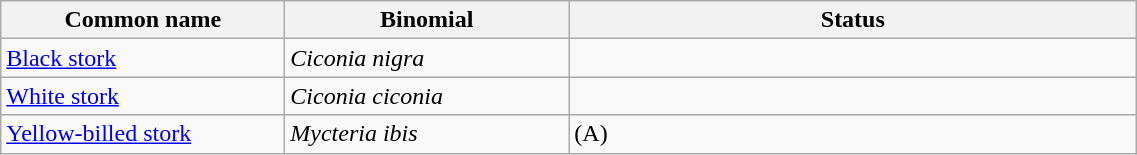<table width=60% class="wikitable">
<tr>
<th width=15%>Common name</th>
<th width=15%>Binomial</th>
<th width=30%>Status</th>
</tr>
<tr>
<td><a href='#'>Black stork</a></td>
<td><em>Ciconia nigra</em></td>
<td></td>
</tr>
<tr>
<td><a href='#'>White stork</a></td>
<td><em>Ciconia ciconia</em></td>
<td></td>
</tr>
<tr>
<td><a href='#'>Yellow-billed stork</a></td>
<td><em>Mycteria ibis</em></td>
<td>(A)</td>
</tr>
</table>
